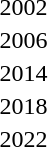<table>
<tr>
<td>2002<br></td>
<td></td>
<td></td>
<td></td>
</tr>
<tr>
<td>2006<br></td>
<td></td>
<td></td>
<td></td>
</tr>
<tr>
<td>2014<br></td>
<td></td>
<td></td>
<td></td>
</tr>
<tr>
<td>2018<br></td>
<td></td>
<td></td>
<td></td>
</tr>
<tr>
<td>2022<br></td>
<td></td>
<td></td>
<td></td>
</tr>
</table>
